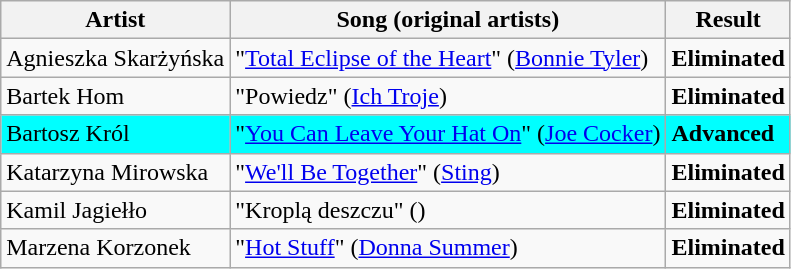<table class=wikitable>
<tr>
<th>Artist</th>
<th>Song (original artists)</th>
<th>Result</th>
</tr>
<tr>
<td>Agnieszka Skarżyńska</td>
<td>"<a href='#'>Total Eclipse of the Heart</a>" (<a href='#'>Bonnie Tyler</a>)</td>
<td><strong>Eliminated</strong></td>
</tr>
<tr>
<td>Bartek Hom</td>
<td>"Powiedz" (<a href='#'>Ich Troje</a>)</td>
<td><strong>Eliminated</strong></td>
</tr>
<tr style="background:cyan;">
<td>Bartosz Król</td>
<td>"<a href='#'>You Can Leave Your Hat On</a>" (<a href='#'>Joe Cocker</a>)</td>
<td><strong>Advanced</strong></td>
</tr>
<tr>
<td>Katarzyna Mirowska</td>
<td>"<a href='#'>We'll Be Together</a>" (<a href='#'>Sting</a>)</td>
<td><strong>Eliminated</strong></td>
</tr>
<tr>
<td>Kamil Jagiełło</td>
<td>"Kroplą deszczu" ()</td>
<td><strong>Eliminated</strong></td>
</tr>
<tr>
<td>Marzena Korzonek</td>
<td>"<a href='#'>Hot Stuff</a>" (<a href='#'>Donna Summer</a>)</td>
<td><strong>Eliminated</strong></td>
</tr>
</table>
